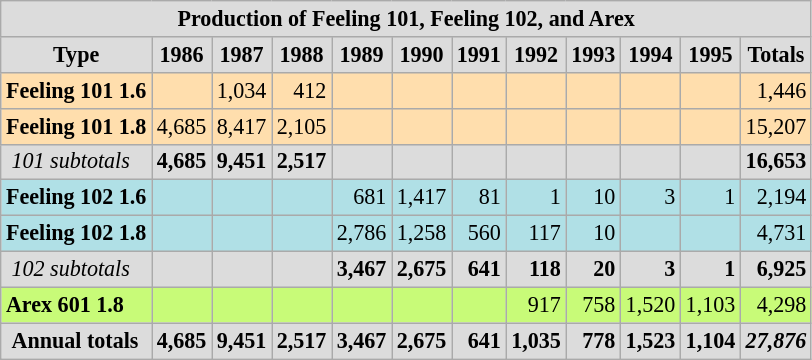<table class="wikitable" style="font-size:92%;">
<tr>
<th colspan="12" style="background: #DCDCDC;">Production of Feeling 101, Feeling 102, and Arex</th>
</tr>
<tr>
<th style="background: #DCDCDC;">Type</th>
<th style="background: #DCDCDC;">1986</th>
<th style="background: #DCDCDC;">1987</th>
<th style="background: #DCDCDC;">1988</th>
<th style="background: #DCDCDC;">1989</th>
<th style="background: #DCDCDC;">1990</th>
<th style="background: #DCDCDC;">1991</th>
<th style="background: #DCDCDC;">1992</th>
<th style="background: #DCDCDC;">1993</th>
<th style="background: #DCDCDC;">1994</th>
<th style="background: #DCDCDC;">1995</th>
<th style="background: #DCDCDC;">Totals</th>
</tr>
<tr style="text-align:right; background:#FFDEAD;">
<td align=left><strong>Feeling 101 1.6</strong></td>
<td></td>
<td>1,034</td>
<td>412</td>
<td></td>
<td></td>
<td></td>
<td></td>
<td></td>
<td></td>
<td></td>
<td>1,446</td>
</tr>
<tr style="text-align:right; background:#FFDEAD;">
<td align=left><strong>Feeling 101 1.8</strong></td>
<td>4,685</td>
<td>8,417</td>
<td>2,105</td>
<td></td>
<td></td>
<td></td>
<td></td>
<td></td>
<td></td>
<td></td>
<td>15,207</td>
</tr>
<tr style="text-align:right; background:#DCDCDC;">
<td align=left> <em>101 subtotals</em></td>
<td><strong>4,685</strong></td>
<td><strong>9,451</strong></td>
<td><strong>2,517</strong></td>
<td></td>
<td></td>
<td></td>
<td></td>
<td></td>
<td></td>
<td></td>
<td><strong>16,653</strong></td>
</tr>
<tr style="text-align:right; background:#B0E0E6;">
<td align=left><strong>Feeling 102 1.6</strong></td>
<td></td>
<td></td>
<td></td>
<td>681</td>
<td>1,417</td>
<td>81</td>
<td>1</td>
<td>10</td>
<td>3</td>
<td>1</td>
<td>2,194</td>
</tr>
<tr style="text-align:right; background:#B0E0E6;">
<td align=left><strong>Feeling 102 1.8</strong></td>
<td></td>
<td></td>
<td></td>
<td>2,786</td>
<td>1,258</td>
<td>560</td>
<td>117</td>
<td>10</td>
<td></td>
<td></td>
<td>4,731</td>
</tr>
<tr style="text-align:right; background:#DCDCDC;">
<td align=left> <em>102 subtotals</em></td>
<td></td>
<td></td>
<td></td>
<td><strong>3,467</strong></td>
<td><strong>2,675</strong></td>
<td><strong>641</strong></td>
<td><strong>118</strong></td>
<td><strong>20</strong></td>
<td><strong>3</strong></td>
<td><strong>1</strong></td>
<td><strong>6,925</strong></td>
</tr>
<tr style="text-align:right; background:#C8FB78;">
<td align=left><strong>Arex 601 1.8</strong></td>
<td></td>
<td></td>
<td></td>
<td></td>
<td></td>
<td></td>
<td>917</td>
<td>758</td>
<td>1,520</td>
<td>1,103</td>
<td>4,298</td>
</tr>
<tr style="text-align:right; background:#DCDCDC;" height: 35px" valign="bottom">
<td align=left> <strong>Annual totals</strong></td>
<td><strong>4,685</strong></td>
<td><strong>9,451</strong></td>
<td><strong>2,517</strong></td>
<td><strong>3,467</strong></td>
<td><strong>2,675</strong></td>
<td><strong>641</strong></td>
<td><strong>1,035</strong></td>
<td><strong>778</strong></td>
<td><strong>1,523</strong></td>
<td><strong>1,104</strong></td>
<td><strong><em>27,876</em></strong></td>
</tr>
</table>
